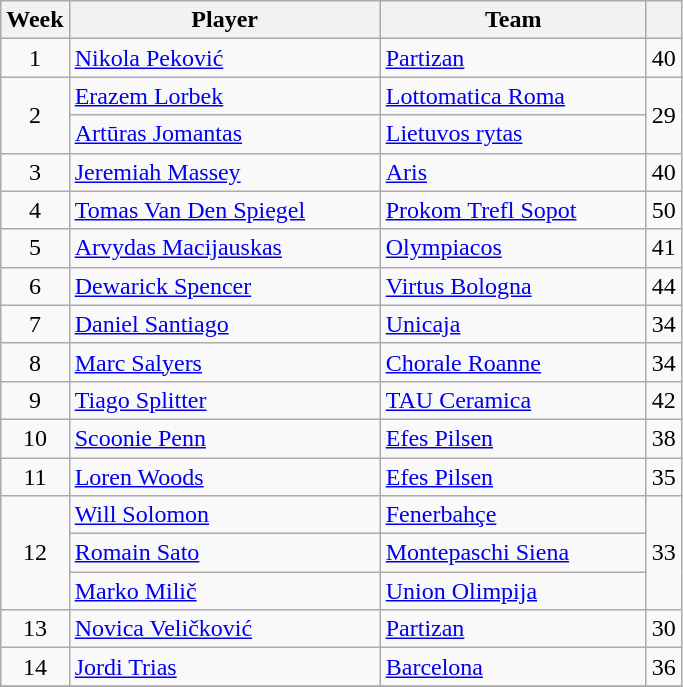<table class="wikitable sortable" style="text-align: center;">
<tr>
<th>Week</th>
<th style="width:200px;">Player</th>
<th style="width:170px;">Team</th>
<th></th>
</tr>
<tr>
<td>1</td>
<td align="left"> <a href='#'>Nikola Peković</a></td>
<td align="left"> <a href='#'>Partizan</a></td>
<td>40</td>
</tr>
<tr>
<td rowspan=2>2</td>
<td align="left"> <a href='#'>Erazem Lorbek</a></td>
<td align="left"> <a href='#'>Lottomatica Roma</a></td>
<td rowspan=2>29</td>
</tr>
<tr>
<td align="left"> <a href='#'>Artūras Jomantas</a></td>
<td align="left"> <a href='#'>Lietuvos rytas</a></td>
</tr>
<tr>
<td>3</td>
<td align="left"> <a href='#'>Jeremiah Massey</a></td>
<td align="left"> <a href='#'>Aris</a></td>
<td>40</td>
</tr>
<tr>
<td>4</td>
<td align="left"> <a href='#'>Tomas Van Den Spiegel</a></td>
<td align="left"> <a href='#'>Prokom Trefl Sopot</a></td>
<td>50</td>
</tr>
<tr>
<td>5</td>
<td align="left"> <a href='#'>Arvydas Macijauskas</a></td>
<td align="left"> <a href='#'>Olympiacos</a></td>
<td>41</td>
</tr>
<tr>
<td>6</td>
<td align="left"> <a href='#'>Dewarick Spencer</a></td>
<td align="left"> <a href='#'>Virtus Bologna</a></td>
<td>44</td>
</tr>
<tr>
<td>7</td>
<td align="left"> <a href='#'>Daniel Santiago</a></td>
<td align="left"> <a href='#'>Unicaja</a></td>
<td>34</td>
</tr>
<tr>
<td>8</td>
<td align="left"> <a href='#'>Marc Salyers</a></td>
<td align="left"> <a href='#'>Chorale Roanne</a></td>
<td>34</td>
</tr>
<tr>
<td>9</td>
<td align="left"> <a href='#'>Tiago Splitter</a></td>
<td align="left"> <a href='#'>TAU Ceramica</a></td>
<td>42</td>
</tr>
<tr>
<td>10</td>
<td align="left"> <a href='#'>Scoonie Penn</a></td>
<td align="left"> <a href='#'>Efes Pilsen</a></td>
<td>38</td>
</tr>
<tr>
<td>11</td>
<td align="left"> <a href='#'>Loren Woods</a></td>
<td align="left"> <a href='#'>Efes Pilsen</a></td>
<td>35</td>
</tr>
<tr>
<td rowspan=3>12</td>
<td align="left"> <a href='#'>Will Solomon</a></td>
<td align="left"> <a href='#'>Fenerbahçe</a></td>
<td rowspan=3>33</td>
</tr>
<tr>
<td align="left"> <a href='#'>Romain Sato</a></td>
<td align="left"> <a href='#'>Montepaschi Siena</a></td>
</tr>
<tr>
<td align="left"> <a href='#'>Marko Milič</a></td>
<td align="left"> <a href='#'>Union Olimpija</a></td>
</tr>
<tr>
<td>13</td>
<td align="left"> <a href='#'>Novica Veličković</a></td>
<td align="left"> <a href='#'>Partizan</a></td>
<td>30</td>
</tr>
<tr>
<td>14</td>
<td align="left"> <a href='#'>Jordi Trias</a></td>
<td align="left"> <a href='#'>Barcelona</a></td>
<td>36</td>
</tr>
<tr>
</tr>
</table>
